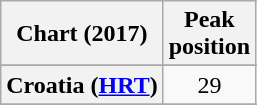<table class="wikitable sortable plainrowheaders" style="text-align:center;">
<tr>
<th>Chart (2017)</th>
<th>Peak<br>position</th>
</tr>
<tr>
</tr>
<tr>
<th scope="row">Croatia (<a href='#'>HRT</a>)</th>
<td>29</td>
</tr>
<tr>
</tr>
<tr>
</tr>
<tr>
</tr>
</table>
